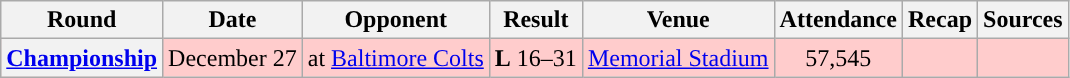<table class="wikitable" style="text-align:center">
<tr>
<th>Round</th>
<th>Date</th>
<th>Opponent</th>
<th>Result</th>
<th>Venue</th>
<th>Attendance</th>
<th>Recap</th>
<th>Sources</th>
</tr>
<tr style="background:#fcc">
<th><a href='#'>Championship</a></th>
<td>December 27</td>
<td>at <a href='#'>Baltimore Colts</a></td>
<td><strong>L</strong> 16–31</td>
<td><a href='#'>Memorial Stadium</a></td>
<td>57,545</td>
<td></td>
<td></td>
</tr>
</table>
